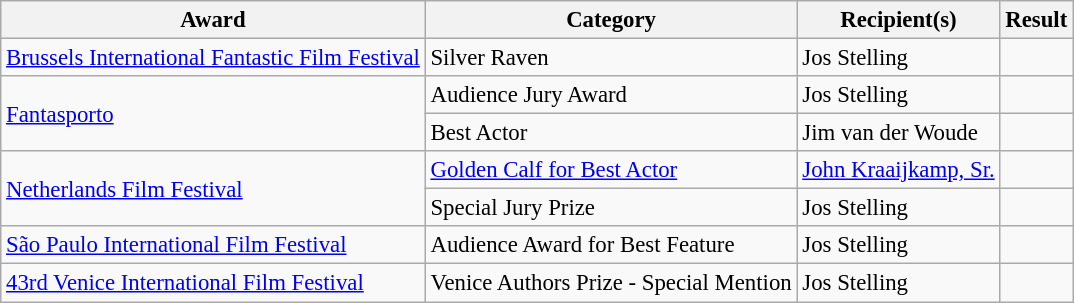<table class="wikitable" style="font-size: 95%;">
<tr>
<th>Award</th>
<th>Category</th>
<th>Recipient(s)</th>
<th>Result</th>
</tr>
<tr>
<td><a href='#'>Brussels International Fantastic Film Festival</a></td>
<td>Silver Raven</td>
<td>Jos Stelling</td>
<td></td>
</tr>
<tr>
<td rowspan="2"><a href='#'>Fantasporto</a></td>
<td>Audience Jury Award</td>
<td>Jos Stelling</td>
<td></td>
</tr>
<tr>
<td>Best Actor</td>
<td>Jim van der Woude</td>
<td></td>
</tr>
<tr>
<td rowspan="2"><a href='#'>Netherlands Film Festival</a></td>
<td><a href='#'>Golden Calf for Best Actor</a></td>
<td><a href='#'>John Kraaijkamp, Sr.</a></td>
<td></td>
</tr>
<tr>
<td>Special Jury Prize</td>
<td>Jos Stelling</td>
<td></td>
</tr>
<tr>
<td><a href='#'>São Paulo International Film Festival</a></td>
<td>Audience Award for Best Feature</td>
<td>Jos Stelling</td>
<td></td>
</tr>
<tr>
<td><a href='#'>43rd Venice International Film Festival</a></td>
<td>Venice Authors Prize - Special Mention</td>
<td>Jos Stelling</td>
<td></td>
</tr>
</table>
